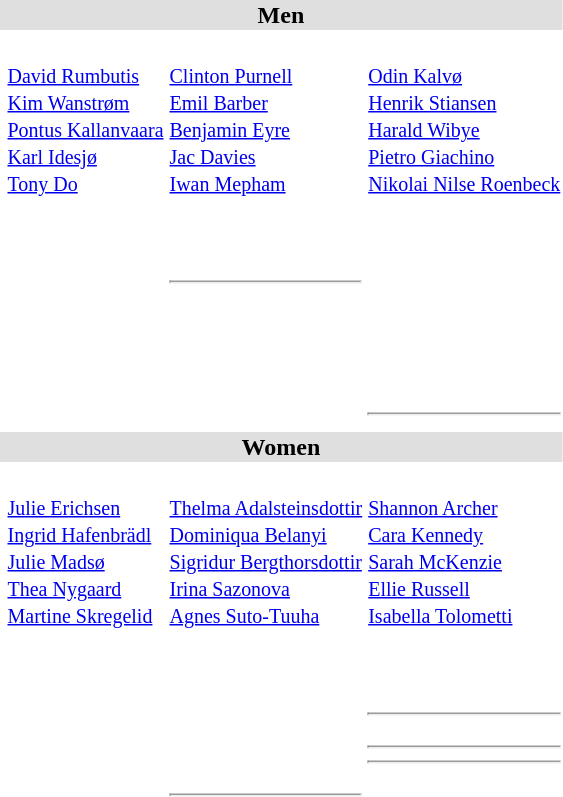<table>
<tr style="background:#dfdfdf;">
<td colspan="4" style="text-align:center;"><strong>Men</strong></td>
</tr>
<tr>
<th scope=row style="text-align:left"><br></th>
<td> <br><small> <a href='#'>David Rumbutis</a> <br> <a href='#'>Kim Wanstrøm</a> <br> <a href='#'>Pontus Kallanvaara</a> <br> <a href='#'>Karl Idesjø</a> <br> <a href='#'>Tony Do</a> </small></td>
<td> <br><small> <a href='#'>Clinton Purnell</a> <br> <a href='#'>Emil Barber</a> <br> <a href='#'>Benjamin Eyre</a> <br> <a href='#'>Jac Davies</a> <br> <a href='#'>Iwan Mepham</a> </small></td>
<td> <br><small> <a href='#'>Odin Kalvø</a> <br> <a href='#'>Henrik Stiansen</a> <br> <a href='#'>Harald Wibye</a> <br> <a href='#'>Pietro Giachino</a> <br> <a href='#'>Nikolai Nilse Roenbeck</a> </small></td>
</tr>
<tr>
<th scope=row style="text-align:left"><br></th>
<td></td>
<td></td>
<td></td>
</tr>
<tr>
<th scope=row style="text-align:left"><br></th>
<td></td>
<td></td>
<td></td>
</tr>
<tr>
<th scope=row style="text-align:left"><br></th>
<td></td>
<td> <hr> </td>
<td></td>
</tr>
<tr>
<th scope=row style="text-align:left"><br></th>
<td></td>
<td></td>
<td></td>
</tr>
<tr>
<th scope=row style="text-align:left"><br></th>
<td></td>
<td></td>
<td></td>
</tr>
<tr>
<th scope=row style="text-align:left"><br></th>
<td></td>
<td></td>
<td></td>
</tr>
<tr>
<th scope=row style="text-align:left"><br></th>
<td></td>
<td></td>
<td> <hr> </td>
</tr>
<tr style="background:#dfdfdf;">
<td colspan="4" style="text-align:center;"><strong>Women</strong></td>
</tr>
<tr>
<th scope=row style="text-align:left"><br></th>
<td> <br><small> <a href='#'>Julie Erichsen</a> <br> <a href='#'>Ingrid Hafenbrädl</a> <br> <a href='#'>Julie Madsø</a> <br> <a href='#'>Thea Nygaard</a> <br> <a href='#'>Martine Skregelid</a> </small></td>
<td> <br><small> <a href='#'>Thelma Adalsteinsdottir</a> <br> <a href='#'>Dominiqua Belanyi</a> <br> <a href='#'>Sigridur Bergthorsdottir</a> <br> <a href='#'>Irina Sazonova</a> <br> <a href='#'>Agnes Suto-Tuuha</a> </small></td>
<td> <br><small> <a href='#'>Shannon Archer</a> <br> <a href='#'>Cara Kennedy</a> <br> <a href='#'>Sarah McKenzie</a> <br> <a href='#'>Ellie Russell</a> <br> <a href='#'>Isabella Tolometti</a> </small></td>
</tr>
<tr>
<th scope=row style="text-align:left"><br></th>
<td></td>
<td></td>
<td></td>
</tr>
<tr>
<th scope=row style="text-align:left"><br></th>
<td></td>
<td></td>
<td></td>
</tr>
<tr>
<th scope=row style="text-align:left"><br></th>
<td></td>
<td></td>
<td> <hr> </td>
</tr>
<tr>
<th scope=row style="text-align:left"><br></th>
<td></td>
<td></td>
<td> <hr>  <hr> </td>
</tr>
<tr>
<th scope=row style="text-align:left"><br></th>
<td></td>
<td> <hr> </td>
<td></td>
</tr>
</table>
